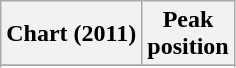<table class="wikitable sortable plainrowheaders" style="text-align:center">
<tr>
<th scope="col">Chart (2011)</th>
<th scope="col">Peak<br>position</th>
</tr>
<tr>
</tr>
<tr>
</tr>
<tr>
</tr>
</table>
